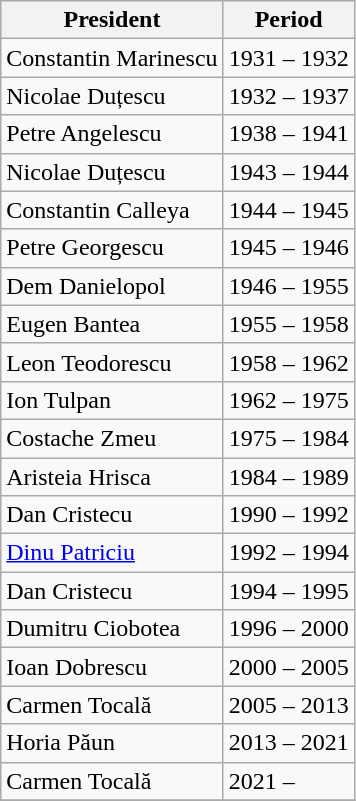<table class="wikitable">
<tr class="hintergrundfarbe">
<th>President</th>
<th>Period</th>
</tr>
<tr>
<td>Constantin Marinescu</td>
<td>1931 – 1932</td>
</tr>
<tr>
<td>Nicolae Duțescu</td>
<td>1932 – 1937</td>
</tr>
<tr>
<td>Petre Angelescu</td>
<td>1938 – 1941</td>
</tr>
<tr>
<td>Nicolae Duțescu</td>
<td>1943 – 1944</td>
</tr>
<tr>
<td>Constantin Calleya</td>
<td>1944 – 1945</td>
</tr>
<tr>
<td>Petre Georgescu</td>
<td>1945 – 1946</td>
</tr>
<tr>
<td>Dem Danielopol</td>
<td>1946 – 1955</td>
</tr>
<tr>
<td>Eugen Bantea</td>
<td>1955 – 1958</td>
</tr>
<tr>
<td>Leon Teodorescu</td>
<td>1958 – 1962</td>
</tr>
<tr>
<td>Ion Tulpan</td>
<td>1962 – 1975</td>
</tr>
<tr>
<td>Costache Zmeu</td>
<td>1975 – 1984</td>
</tr>
<tr>
<td>Aristeia Hrisca</td>
<td>1984 – 1989</td>
</tr>
<tr>
<td>Dan Cristecu</td>
<td>1990 – 1992</td>
</tr>
<tr>
<td><a href='#'>Dinu Patriciu</a></td>
<td>1992 – 1994</td>
</tr>
<tr>
<td>Dan Cristecu</td>
<td>1994 – 1995</td>
</tr>
<tr>
<td>Dumitru Ciobotea</td>
<td>1996 – 2000</td>
</tr>
<tr>
<td>Ioan Dobrescu</td>
<td>2000 – 2005</td>
</tr>
<tr>
<td>Carmen Tocală</td>
<td>2005 – 2013</td>
</tr>
<tr>
<td>Horia Păun</td>
<td>2013 – 2021</td>
</tr>
<tr>
<td>Carmen Tocală</td>
<td>2021 –</td>
</tr>
<tr>
</tr>
</table>
